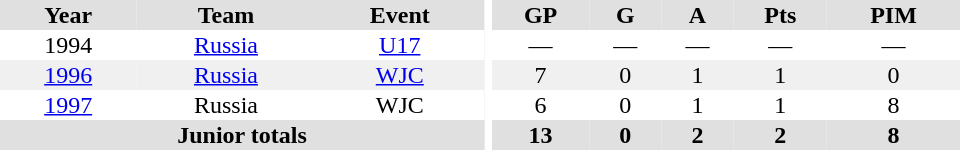<table border="0" cellpadding="1" cellspacing="0" ID="Table3" style="text-align:center; width:40em">
<tr ALIGN="center" bgcolor="#e0e0e0">
<th>Year</th>
<th>Team</th>
<th>Event</th>
<th rowspan="99" bgcolor="#ffffff"></th>
<th>GP</th>
<th>G</th>
<th>A</th>
<th>Pts</th>
<th>PIM</th>
</tr>
<tr>
<td>1994</td>
<td><a href='#'>Russia</a></td>
<td><a href='#'>U17</a></td>
<td>—</td>
<td>—</td>
<td>—</td>
<td>—</td>
<td>—</td>
</tr>
<tr bgcolor="#f0f0f0">
<td><a href='#'>1996</a></td>
<td><a href='#'>Russia</a></td>
<td><a href='#'>WJC</a></td>
<td>7</td>
<td>0</td>
<td>1</td>
<td>1</td>
<td>0</td>
</tr>
<tr>
<td><a href='#'>1997</a></td>
<td>Russia</td>
<td>WJC</td>
<td>6</td>
<td>0</td>
<td>1</td>
<td>1</td>
<td>8</td>
</tr>
<tr bgcolor="#e0e0e0">
<th colspan="3">Junior totals</th>
<th>13</th>
<th>0</th>
<th>2</th>
<th>2</th>
<th>8</th>
</tr>
</table>
